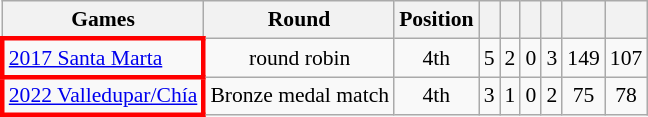<table class="wikitable" style="text-align:center; font-size:90%;">
<tr>
<th>Games</th>
<th>Round</th>
<th>Position</th>
<th></th>
<th></th>
<th></th>
<th></th>
<th></th>
<th></th>
</tr>
<tr>
<td style="border: 3px solid red" align=left> <a href='#'>2017 Santa Marta</a></td>
<td>round robin</td>
<td>4th</td>
<td>5</td>
<td>2</td>
<td>0</td>
<td>3</td>
<td>149</td>
<td>107</td>
</tr>
<tr>
<td style="border: 3px solid red" align=left> <a href='#'>2022 Valledupar/Chía</a></td>
<td>Bronze medal match</td>
<td>4th</td>
<td>3</td>
<td>1</td>
<td>0</td>
<td>2</td>
<td>75</td>
<td>78</td>
</tr>
</table>
